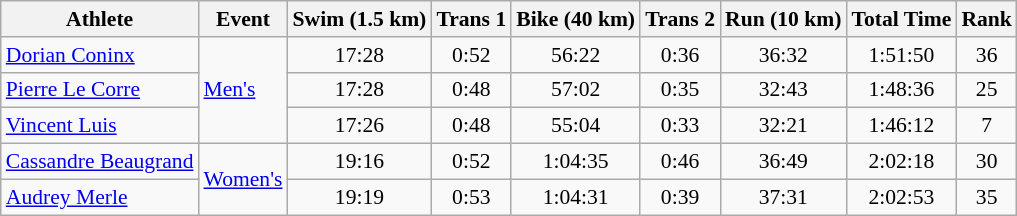<table class="wikitable" style="font-size:90%">
<tr>
<th>Athlete</th>
<th>Event</th>
<th>Swim (1.5 km)</th>
<th>Trans 1</th>
<th>Bike (40 km)</th>
<th>Trans 2</th>
<th>Run (10 km)</th>
<th>Total Time</th>
<th>Rank</th>
</tr>
<tr align=center>
<td align=left><a href='#'>Dorian Coninx</a></td>
<td style="text-align:left;" rowspan="3"><a href='#'>Men's</a></td>
<td>17:28</td>
<td>0:52</td>
<td>56:22</td>
<td>0:36</td>
<td>36:32</td>
<td>1:51:50</td>
<td>36</td>
</tr>
<tr align=center>
<td align=left><a href='#'>Pierre Le Corre</a></td>
<td>17:28</td>
<td>0:48</td>
<td>57:02</td>
<td>0:35</td>
<td>32:43</td>
<td>1:48:36</td>
<td>25</td>
</tr>
<tr align=center>
<td align=left><a href='#'>Vincent Luis</a></td>
<td>17:26</td>
<td>0:48</td>
<td>55:04</td>
<td>0:33</td>
<td>32:21</td>
<td>1:46:12</td>
<td>7</td>
</tr>
<tr align=center>
<td align=left><a href='#'>Cassandre Beaugrand</a></td>
<td style="text-align:left;" rowspan="2"><a href='#'>Women's</a></td>
<td>19:16</td>
<td>0:52</td>
<td>1:04:35</td>
<td>0:46</td>
<td>36:49</td>
<td>2:02:18</td>
<td>30</td>
</tr>
<tr align=center>
<td align=left><a href='#'>Audrey Merle</a></td>
<td>19:19</td>
<td>0:53</td>
<td>1:04:31</td>
<td>0:39</td>
<td>37:31</td>
<td>2:02:53</td>
<td>35</td>
</tr>
</table>
